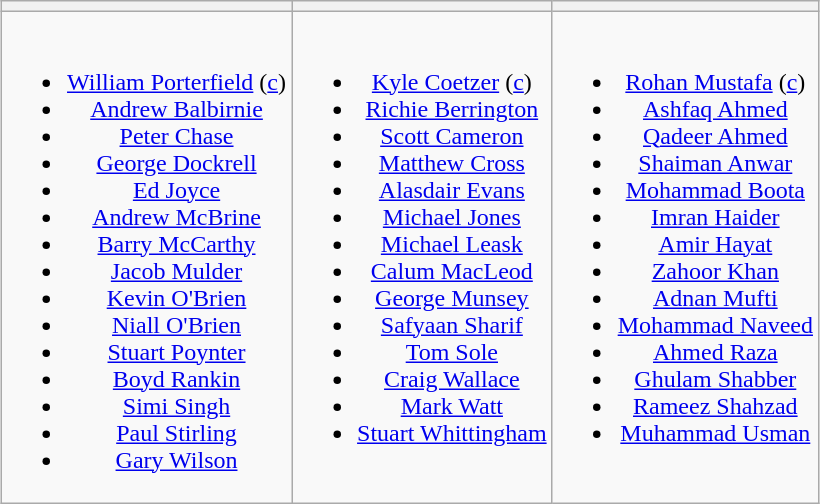<table class="wikitable" style="text-align:center; margin:auto">
<tr>
<th></th>
<th></th>
<th></th>
</tr>
<tr style="vertical-align:top">
<td><br><ul><li><a href='#'>William Porterfield</a> (<a href='#'>c</a>)</li><li><a href='#'>Andrew Balbirnie</a></li><li><a href='#'>Peter Chase</a></li><li><a href='#'>George Dockrell</a></li><li><a href='#'>Ed Joyce</a></li><li><a href='#'>Andrew McBrine</a></li><li><a href='#'>Barry McCarthy</a></li><li><a href='#'>Jacob Mulder</a></li><li><a href='#'>Kevin O'Brien</a></li><li><a href='#'>Niall O'Brien</a></li><li><a href='#'>Stuart Poynter</a></li><li><a href='#'>Boyd Rankin</a></li><li><a href='#'>Simi Singh</a></li><li><a href='#'>Paul Stirling</a></li><li><a href='#'>Gary Wilson</a></li></ul></td>
<td><br><ul><li><a href='#'>Kyle Coetzer</a> (<a href='#'>c</a>)</li><li><a href='#'>Richie Berrington</a></li><li><a href='#'>Scott Cameron</a></li><li><a href='#'>Matthew Cross</a></li><li><a href='#'>Alasdair Evans</a></li><li><a href='#'>Michael Jones</a></li><li><a href='#'>Michael Leask</a></li><li><a href='#'>Calum MacLeod</a></li><li><a href='#'>George Munsey</a></li><li><a href='#'>Safyaan Sharif</a></li><li><a href='#'>Tom Sole</a></li><li><a href='#'>Craig Wallace</a></li><li><a href='#'>Mark Watt</a></li><li><a href='#'>Stuart Whittingham</a></li></ul></td>
<td><br><ul><li><a href='#'>Rohan Mustafa</a> (<a href='#'>c</a>)</li><li><a href='#'>Ashfaq Ahmed</a></li><li><a href='#'>Qadeer Ahmed</a></li><li><a href='#'>Shaiman Anwar</a></li><li><a href='#'>Mohammad Boota</a></li><li><a href='#'>Imran Haider</a></li><li><a href='#'>Amir Hayat</a></li><li><a href='#'>Zahoor Khan</a></li><li><a href='#'>Adnan Mufti</a></li><li><a href='#'>Mohammad Naveed</a></li><li><a href='#'>Ahmed Raza</a></li><li><a href='#'>Ghulam Shabber</a></li><li><a href='#'>Rameez Shahzad</a></li><li><a href='#'>Muhammad Usman</a></li></ul></td>
</tr>
</table>
